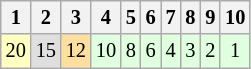<table class="wikitable" style="font-size: 85%;">
<tr>
<th>1</th>
<th>2</th>
<th>3</th>
<th>4</th>
<th>5</th>
<th>6</th>
<th>7</th>
<th>8</th>
<th>9</th>
<th>10</th>
</tr>
<tr align="center">
<td style="background:#FFFFBF;">20</td>
<td style="background:#DFDFDF;">15</td>
<td style="background:#FFDF9F;">12</td>
<td style="background:#DFFFDF;">10</td>
<td style="background:#DFFFDF;">8</td>
<td style="background:#DFFFDF;">6</td>
<td style="background:#DFFFDF;">4</td>
<td style="background:#DFFFDF;">3</td>
<td style="background:#DFFFDF;">2</td>
<td style="background:#DFFFDF;">1</td>
</tr>
</table>
